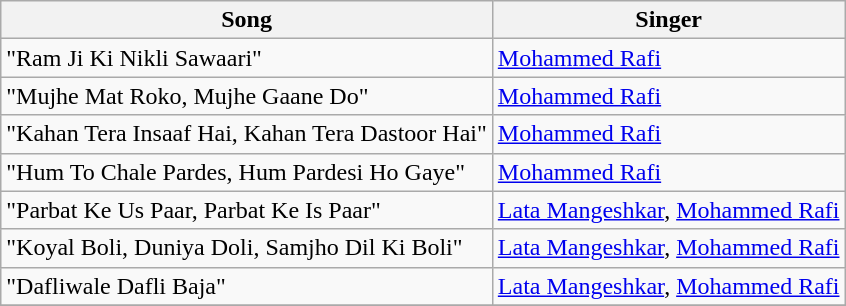<table class="wikitable">
<tr>
<th>Song</th>
<th>Singer</th>
</tr>
<tr>
<td>"Ram Ji Ki Nikli Sawaari"</td>
<td><a href='#'>Mohammed Rafi</a></td>
</tr>
<tr>
<td>"Mujhe Mat Roko, Mujhe Gaane Do"</td>
<td><a href='#'>Mohammed Rafi</a></td>
</tr>
<tr>
<td>"Kahan Tera Insaaf Hai, Kahan Tera Dastoor Hai"</td>
<td><a href='#'>Mohammed Rafi</a></td>
</tr>
<tr>
<td>"Hum To Chale Pardes, Hum Pardesi Ho Gaye"</td>
<td><a href='#'>Mohammed Rafi</a></td>
</tr>
<tr>
<td>"Parbat Ke Us Paar, Parbat Ke Is Paar"</td>
<td><a href='#'>Lata Mangeshkar</a>, <a href='#'>Mohammed Rafi</a></td>
</tr>
<tr>
<td>"Koyal Boli, Duniya Doli, Samjho Dil Ki Boli"</td>
<td><a href='#'>Lata Mangeshkar</a>, <a href='#'>Mohammed Rafi</a></td>
</tr>
<tr>
<td>"Dafliwale Dafli Baja"</td>
<td><a href='#'>Lata Mangeshkar</a>, <a href='#'>Mohammed Rafi</a></td>
</tr>
<tr>
</tr>
</table>
